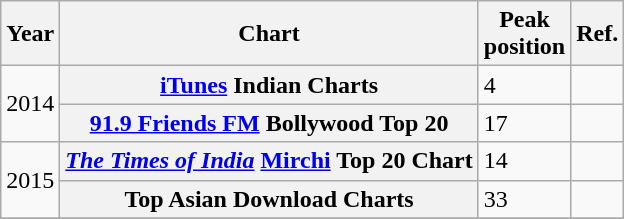<table class="wikitable sortable plainrowheaders" style="text-align:centr">
<tr>
<th scope="col">Year</th>
<th scope="col">Chart</th>
<th scope="col">Peak<br>position</th>
<th scope="col">Ref.</th>
</tr>
<tr>
<td rowspan="2">2014</td>
<th scope="row"><a href='#'>iTunes</a> Indian Charts</th>
<td>4</td>
<td></td>
</tr>
<tr>
<th scope="row"><a href='#'>91.9 Friends FM</a> Bollywood Top 20</th>
<td>17</td>
<td></td>
</tr>
<tr>
<td rowspan="2">2015</td>
<th scope="row"><em><a href='#'>The Times of India</a></em> <a href='#'>Mirchi</a> Top 20 Chart</th>
<td>14</td>
<td></td>
</tr>
<tr>
<th scope="row">Top Asian Download Charts</th>
<td>33</td>
<td></td>
</tr>
<tr>
</tr>
</table>
